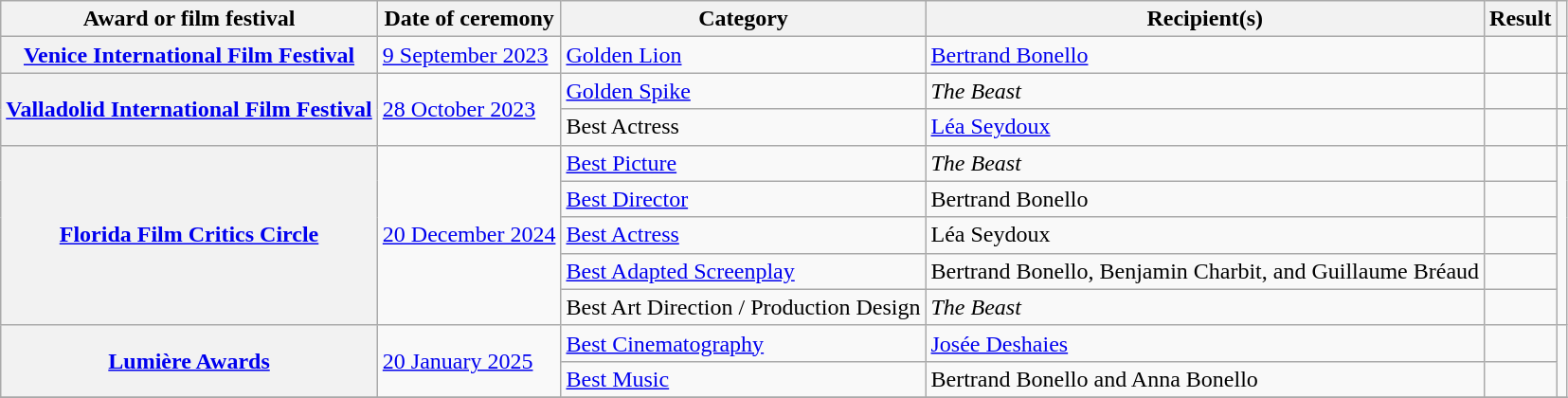<table class="wikitable sortable plainrowheaders">
<tr>
<th scope="col">Award or film festival</th>
<th scope="col">Date of ceremony</th>
<th scope="col">Category</th>
<th scope="col">Recipient(s)</th>
<th scope="col">Result</th>
<th scope="col" class="unsortable"></th>
</tr>
<tr>
<th scope="row"><a href='#'>Venice International Film Festival</a></th>
<td><a href='#'>9 September 2023</a></td>
<td><a href='#'>Golden Lion</a></td>
<td><a href='#'>Bertrand Bonello</a></td>
<td></td>
<td align="center"></td>
</tr>
<tr>
<th rowspan="2" scope="row"><a href='#'>Valladolid International Film Festival</a></th>
<td rowspan="2"><a href='#'>28 October 2023</a></td>
<td><a href='#'>Golden Spike</a></td>
<td><em>The Beast</em></td>
<td></td>
<td align="center"></td>
</tr>
<tr>
<td>Best Actress</td>
<td><a href='#'>Léa Seydoux</a></td>
<td></td>
<td align="center"></td>
</tr>
<tr>
<th rowspan="5" scope="row"><a href='#'>Florida Film Critics Circle</a></th>
<td rowspan="5"><a href='#'>20 December 2024</a></td>
<td><a href='#'>Best Picture</a></td>
<td><em>The Beast</em></td>
<td></td>
<td align="center" rowspan="5"></td>
</tr>
<tr>
<td><a href='#'>Best Director</a></td>
<td>Bertrand Bonello</td>
<td></td>
</tr>
<tr>
<td><a href='#'>Best Actress</a></td>
<td>Léa Seydoux</td>
<td></td>
</tr>
<tr>
<td><a href='#'>Best Adapted Screenplay</a></td>
<td>Bertrand Bonello, Benjamin Charbit, and Guillaume Bréaud</td>
<td></td>
</tr>
<tr>
<td>Best Art Direction / Production Design</td>
<td><em>The Beast</em></td>
<td></td>
</tr>
<tr>
<th scope="row"  rowspan="2"><a href='#'>Lumière Awards</a></th>
<td rowspan="2"><a href='#'>20 January 2025</a></td>
<td><a href='#'>Best Cinematography</a></td>
<td><a href='#'>Josée Deshaies</a></td>
<td></td>
<td align="center" rowspan="2"></td>
</tr>
<tr>
<td><a href='#'>Best Music</a></td>
<td>Bertrand Bonello and Anna Bonello</td>
<td></td>
</tr>
<tr>
</tr>
</table>
